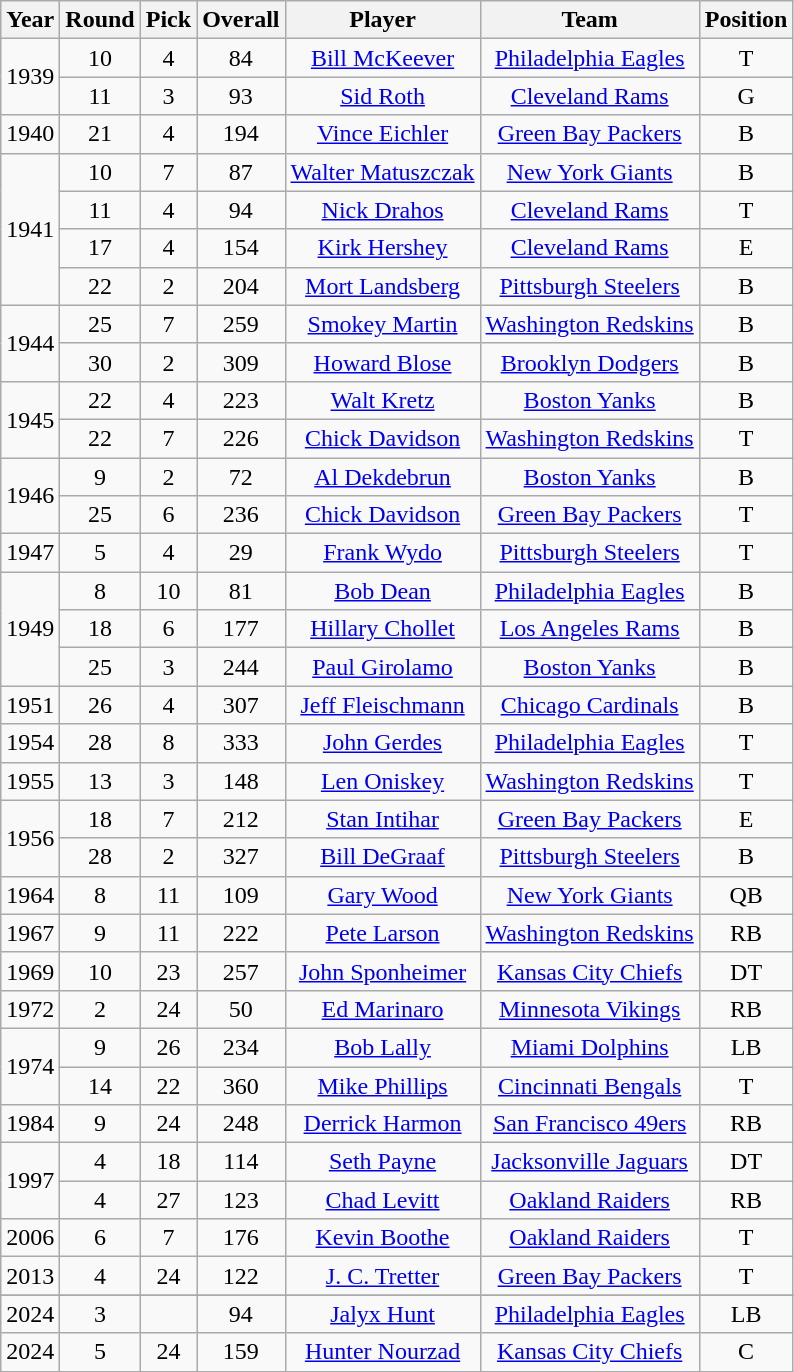<table class="wikitable sortable" style="text-align: center;">
<tr>
<th>Year</th>
<th>Round</th>
<th>Pick</th>
<th>Overall</th>
<th>Player</th>
<th>Team</th>
<th>Position</th>
</tr>
<tr>
<td rowspan="2">1939</td>
<td>10</td>
<td>4</td>
<td>84</td>
<td><a href='#'>Bill McKeever</a></td>
<td><a href='#'>Philadelphia Eagles</a></td>
<td>T</td>
</tr>
<tr>
<td>11</td>
<td>3</td>
<td>93</td>
<td><a href='#'>Sid Roth</a></td>
<td><a href='#'>Cleveland Rams</a></td>
<td>G</td>
</tr>
<tr>
<td>1940</td>
<td>21</td>
<td>4</td>
<td>194</td>
<td><a href='#'>Vince Eichler</a></td>
<td><a href='#'>Green Bay Packers</a></td>
<td>B</td>
</tr>
<tr>
<td rowspan="4">1941</td>
<td>10</td>
<td>7</td>
<td>87</td>
<td><a href='#'>Walter Matuszczak</a></td>
<td><a href='#'>New York Giants</a></td>
<td>B</td>
</tr>
<tr>
<td>11</td>
<td>4</td>
<td>94</td>
<td><a href='#'>Nick Drahos</a></td>
<td><a href='#'>Cleveland Rams</a></td>
<td>T</td>
</tr>
<tr>
<td>17</td>
<td>4</td>
<td>154</td>
<td><a href='#'>Kirk Hershey</a></td>
<td><a href='#'>Cleveland Rams</a></td>
<td>E</td>
</tr>
<tr>
<td>22</td>
<td>2</td>
<td>204</td>
<td><a href='#'>Mort Landsberg</a></td>
<td><a href='#'>Pittsburgh Steelers</a></td>
<td>B</td>
</tr>
<tr>
<td rowspan="2">1944</td>
<td>25</td>
<td>7</td>
<td>259</td>
<td><a href='#'>Smokey Martin</a></td>
<td><a href='#'>Washington Redskins</a></td>
<td>B</td>
</tr>
<tr>
<td>30</td>
<td>2</td>
<td>309</td>
<td><a href='#'>Howard Blose</a></td>
<td><a href='#'>Brooklyn Dodgers</a></td>
<td>B</td>
</tr>
<tr>
<td rowspan="2">1945</td>
<td>22</td>
<td>4</td>
<td>223</td>
<td><a href='#'>Walt Kretz</a></td>
<td><a href='#'>Boston Yanks</a></td>
<td>B</td>
</tr>
<tr>
<td>22</td>
<td>7</td>
<td>226</td>
<td><a href='#'>Chick Davidson</a></td>
<td><a href='#'>Washington Redskins</a></td>
<td>T</td>
</tr>
<tr>
<td rowspan="2">1946</td>
<td>9</td>
<td>2</td>
<td>72</td>
<td><a href='#'>Al Dekdebrun</a></td>
<td><a href='#'>Boston Yanks</a></td>
<td>B</td>
</tr>
<tr>
<td>25</td>
<td>6</td>
<td>236</td>
<td><a href='#'>Chick Davidson</a></td>
<td><a href='#'>Green Bay Packers</a></td>
<td>T</td>
</tr>
<tr>
<td>1947</td>
<td>5</td>
<td>4</td>
<td>29</td>
<td><a href='#'>Frank Wydo</a></td>
<td><a href='#'>Pittsburgh Steelers</a></td>
<td>T</td>
</tr>
<tr>
<td rowspan="3">1949</td>
<td>8</td>
<td>10</td>
<td>81</td>
<td><a href='#'>Bob Dean</a></td>
<td><a href='#'>Philadelphia Eagles</a></td>
<td>B</td>
</tr>
<tr>
<td>18</td>
<td>6</td>
<td>177</td>
<td><a href='#'>Hillary Chollet</a></td>
<td><a href='#'>Los Angeles Rams</a></td>
<td>B</td>
</tr>
<tr>
<td>25</td>
<td>3</td>
<td>244</td>
<td><a href='#'>Paul Girolamo</a></td>
<td><a href='#'>Boston Yanks</a></td>
<td>B</td>
</tr>
<tr>
<td>1951</td>
<td>26</td>
<td>4</td>
<td>307</td>
<td><a href='#'>Jeff Fleischmann</a></td>
<td><a href='#'>Chicago Cardinals</a></td>
<td>B</td>
</tr>
<tr>
<td>1954</td>
<td>28</td>
<td>8</td>
<td>333</td>
<td><a href='#'>John Gerdes</a></td>
<td><a href='#'>Philadelphia Eagles</a></td>
<td>T</td>
</tr>
<tr>
<td>1955</td>
<td>13</td>
<td>3</td>
<td>148</td>
<td><a href='#'>Len Oniskey</a></td>
<td><a href='#'>Washington Redskins</a></td>
<td>T</td>
</tr>
<tr>
<td rowspan="2">1956</td>
<td>18</td>
<td>7</td>
<td>212</td>
<td><a href='#'>Stan Intihar</a></td>
<td><a href='#'>Green Bay Packers</a></td>
<td>E</td>
</tr>
<tr>
<td>28</td>
<td>2</td>
<td>327</td>
<td><a href='#'>Bill DeGraaf</a></td>
<td><a href='#'>Pittsburgh Steelers</a></td>
<td>B</td>
</tr>
<tr>
<td>1964</td>
<td>8</td>
<td>11</td>
<td>109</td>
<td><a href='#'>Gary Wood</a></td>
<td><a href='#'>New York Giants</a></td>
<td>QB</td>
</tr>
<tr>
<td>1967</td>
<td>9</td>
<td>11</td>
<td>222</td>
<td><a href='#'>Pete Larson</a></td>
<td><a href='#'>Washington Redskins</a></td>
<td>RB</td>
</tr>
<tr>
<td>1969</td>
<td>10</td>
<td>23</td>
<td>257</td>
<td><a href='#'>John Sponheimer</a></td>
<td><a href='#'>Kansas City Chiefs</a></td>
<td>DT</td>
</tr>
<tr>
<td>1972</td>
<td>2</td>
<td>24</td>
<td>50</td>
<td><a href='#'>Ed Marinaro</a></td>
<td><a href='#'>Minnesota Vikings</a></td>
<td>RB</td>
</tr>
<tr>
<td rowspan="2">1974</td>
<td>9</td>
<td>26</td>
<td>234</td>
<td><a href='#'>Bob Lally</a></td>
<td><a href='#'>Miami Dolphins</a></td>
<td>LB</td>
</tr>
<tr>
<td>14</td>
<td>22</td>
<td>360</td>
<td><a href='#'>Mike Phillips</a></td>
<td><a href='#'>Cincinnati Bengals</a></td>
<td>T</td>
</tr>
<tr>
<td>1984</td>
<td>9</td>
<td>24</td>
<td>248</td>
<td><a href='#'>Derrick Harmon</a></td>
<td><a href='#'>San Francisco 49ers</a></td>
<td>RB</td>
</tr>
<tr>
<td rowspan="2">1997</td>
<td>4</td>
<td>18</td>
<td>114</td>
<td><a href='#'>Seth Payne</a></td>
<td><a href='#'>Jacksonville Jaguars</a></td>
<td>DT</td>
</tr>
<tr>
<td>4</td>
<td>27</td>
<td>123</td>
<td><a href='#'>Chad Levitt</a></td>
<td><a href='#'>Oakland Raiders</a></td>
<td>RB</td>
</tr>
<tr>
<td>2006</td>
<td>6</td>
<td>7</td>
<td>176</td>
<td><a href='#'>Kevin Boothe</a></td>
<td><a href='#'>Oakland Raiders</a></td>
<td>T</td>
</tr>
<tr>
<td>2013</td>
<td>4</td>
<td>24</td>
<td>122</td>
<td><a href='#'>J. C. Tretter</a></td>
<td><a href='#'>Green Bay Packers</a></td>
<td>T</td>
</tr>
<tr>
</tr>
<tr>
<td>2024</td>
<td>3</td>
<td></td>
<td>94</td>
<td><a href='#'>Jalyx Hunt</a></td>
<td><a href='#'>Philadelphia Eagles</a></td>
<td>LB</td>
</tr>
<tr>
<td>2024</td>
<td>5</td>
<td>24</td>
<td>159</td>
<td><a href='#'>Hunter Nourzad</a></td>
<td><a href='#'>Kansas City Chiefs</a></td>
<td>C</td>
</tr>
</table>
